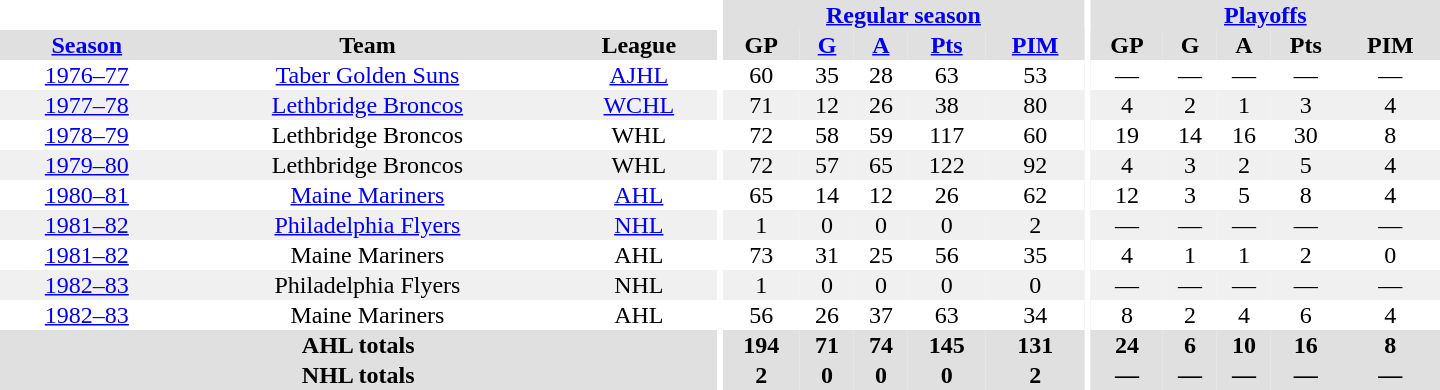<table border="0" cellpadding="1" cellspacing="0" style="text-align:center; width:60em">
<tr bgcolor="#e0e0e0">
<th colspan="3" bgcolor="#ffffff"></th>
<th rowspan="100" bgcolor="#ffffff"></th>
<th colspan="5"><a href='#'>Regular season</a></th>
<th rowspan="100" bgcolor="#ffffff"></th>
<th colspan="5"><a href='#'>Playoffs</a></th>
</tr>
<tr bgcolor="#e0e0e0">
<th><a href='#'>Season</a></th>
<th>Team</th>
<th>League</th>
<th>GP</th>
<th><a href='#'>G</a></th>
<th><a href='#'>A</a></th>
<th><a href='#'>Pts</a></th>
<th><a href='#'>PIM</a></th>
<th>GP</th>
<th>G</th>
<th>A</th>
<th>Pts</th>
<th>PIM</th>
</tr>
<tr>
<td><a href='#'>1976–77</a></td>
<td><a href='#'>Taber Golden Suns</a></td>
<td><a href='#'>AJHL</a></td>
<td>60</td>
<td>35</td>
<td>28</td>
<td>63</td>
<td>53</td>
<td>—</td>
<td>—</td>
<td>—</td>
<td>—</td>
<td>—</td>
</tr>
<tr bgcolor="#f0f0f0">
<td><a href='#'>1977–78</a></td>
<td><a href='#'>Lethbridge Broncos</a></td>
<td><a href='#'>WCHL</a></td>
<td>71</td>
<td>12</td>
<td>26</td>
<td>38</td>
<td>80</td>
<td>4</td>
<td>2</td>
<td>1</td>
<td>3</td>
<td>4</td>
</tr>
<tr>
<td><a href='#'>1978–79</a></td>
<td>Lethbridge Broncos</td>
<td>WHL</td>
<td>72</td>
<td>58</td>
<td>59</td>
<td>117</td>
<td>60</td>
<td>19</td>
<td>14</td>
<td>16</td>
<td>30</td>
<td>8</td>
</tr>
<tr bgcolor="#f0f0f0">
<td><a href='#'>1979–80</a></td>
<td>Lethbridge Broncos</td>
<td>WHL</td>
<td>72</td>
<td>57</td>
<td>65</td>
<td>122</td>
<td>92</td>
<td>4</td>
<td>3</td>
<td>2</td>
<td>5</td>
<td>4</td>
</tr>
<tr>
<td><a href='#'>1980–81</a></td>
<td><a href='#'>Maine Mariners</a></td>
<td><a href='#'>AHL</a></td>
<td>65</td>
<td>14</td>
<td>12</td>
<td>26</td>
<td>62</td>
<td>12</td>
<td>3</td>
<td>5</td>
<td>8</td>
<td>4</td>
</tr>
<tr bgcolor="#f0f0f0">
<td><a href='#'>1981–82</a></td>
<td><a href='#'>Philadelphia Flyers</a></td>
<td><a href='#'>NHL</a></td>
<td>1</td>
<td>0</td>
<td>0</td>
<td>0</td>
<td>2</td>
<td>—</td>
<td>—</td>
<td>—</td>
<td>—</td>
<td>—</td>
</tr>
<tr>
<td><a href='#'>1981–82</a></td>
<td>Maine Mariners</td>
<td>AHL</td>
<td>73</td>
<td>31</td>
<td>25</td>
<td>56</td>
<td>35</td>
<td>4</td>
<td>1</td>
<td>1</td>
<td>2</td>
<td>0</td>
</tr>
<tr bgcolor="#f0f0f0">
<td><a href='#'>1982–83</a></td>
<td>Philadelphia Flyers</td>
<td>NHL</td>
<td>1</td>
<td>0</td>
<td>0</td>
<td>0</td>
<td>0</td>
<td>—</td>
<td>—</td>
<td>—</td>
<td>—</td>
<td>—</td>
</tr>
<tr>
<td><a href='#'>1982–83</a></td>
<td>Maine Mariners</td>
<td>AHL</td>
<td>56</td>
<td>26</td>
<td>37</td>
<td>63</td>
<td>34</td>
<td>8</td>
<td>2</td>
<td>4</td>
<td>6</td>
<td>4</td>
</tr>
<tr bgcolor="#e0e0e0">
<th colspan="3">AHL totals</th>
<th>194</th>
<th>71</th>
<th>74</th>
<th>145</th>
<th>131</th>
<th>24</th>
<th>6</th>
<th>10</th>
<th>16</th>
<th>8</th>
</tr>
<tr bgcolor="#e0e0e0">
<th colspan="3">NHL totals</th>
<th>2</th>
<th>0</th>
<th>0</th>
<th>0</th>
<th>2</th>
<th>—</th>
<th>—</th>
<th>—</th>
<th>—</th>
<th>—</th>
</tr>
</table>
